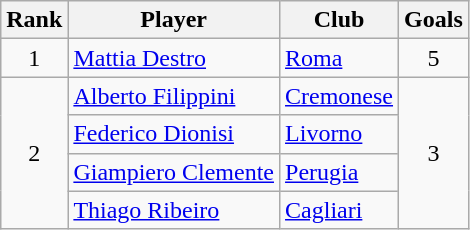<table class="wikitable sortable" style="text-align:center">
<tr>
<th>Rank</th>
<th>Player</th>
<th>Club</th>
<th>Goals</th>
</tr>
<tr>
<td>1</td>
<td align="left"> <a href='#'>Mattia Destro</a></td>
<td align="left"><a href='#'>Roma</a></td>
<td>5</td>
</tr>
<tr>
<td rowspan="4">2</td>
<td align="left"> <a href='#'>Alberto Filippini</a></td>
<td align="left"><a href='#'>Cremonese</a></td>
<td rowspan="4">3</td>
</tr>
<tr>
<td align="left"> <a href='#'>Federico Dionisi</a></td>
<td align="left"><a href='#'>Livorno</a></td>
</tr>
<tr>
<td align="left"> <a href='#'>Giampiero Clemente</a></td>
<td align="left"><a href='#'>Perugia</a></td>
</tr>
<tr>
<td align="left"> <a href='#'>Thiago Ribeiro</a></td>
<td align="left"><a href='#'>Cagliari</a></td>
</tr>
</table>
